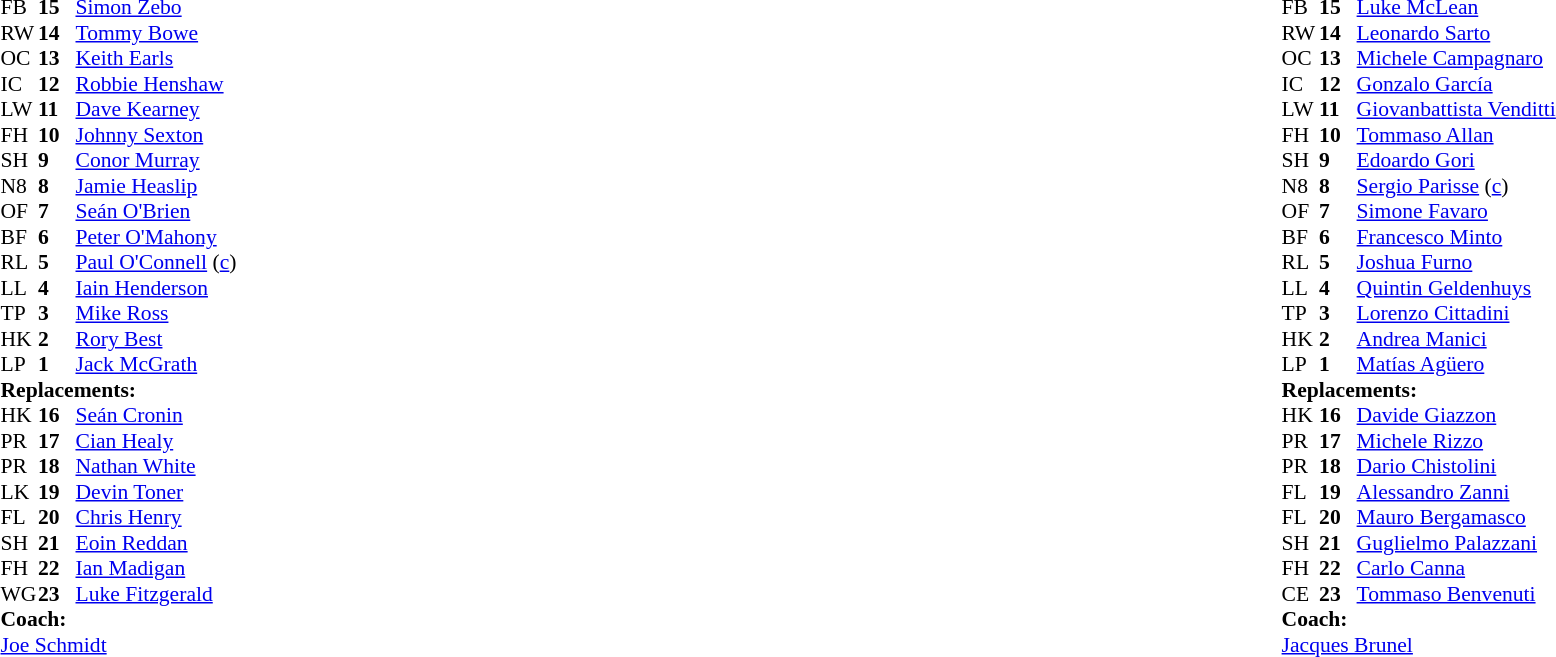<table style="width:100%">
<tr>
<td style="vertical-align:top; width:50%"><br><table style="font-size: 90%" cellspacing="0" cellpadding="0">
<tr>
<th width="25"></th>
<th width="25"></th>
</tr>
<tr>
<td>FB</td>
<td><strong>15</strong></td>
<td><a href='#'>Simon Zebo</a></td>
</tr>
<tr>
<td>RW</td>
<td><strong>14</strong></td>
<td><a href='#'>Tommy Bowe</a></td>
</tr>
<tr>
<td>OC</td>
<td><strong>13</strong></td>
<td><a href='#'>Keith Earls</a></td>
<td></td>
<td></td>
</tr>
<tr>
<td>IC</td>
<td><strong>12</strong></td>
<td><a href='#'>Robbie Henshaw</a></td>
</tr>
<tr>
<td>LW</td>
<td><strong>11</strong></td>
<td><a href='#'>Dave Kearney</a></td>
</tr>
<tr>
<td>FH</td>
<td><strong>10</strong></td>
<td><a href='#'>Johnny Sexton</a></td>
</tr>
<tr>
<td>SH</td>
<td><strong>9</strong></td>
<td><a href='#'>Conor Murray</a></td>
</tr>
<tr>
<td>N8</td>
<td><strong>8</strong></td>
<td><a href='#'>Jamie Heaslip</a></td>
</tr>
<tr>
<td>OF</td>
<td><strong>7</strong></td>
<td><a href='#'>Seán O'Brien</a></td>
<td></td>
<td></td>
</tr>
<tr>
<td>BF</td>
<td><strong>6</strong></td>
<td><a href='#'>Peter O'Mahony</a></td>
<td></td>
</tr>
<tr>
<td>RL</td>
<td><strong>5</strong></td>
<td><a href='#'>Paul O'Connell</a> (<a href='#'>c</a>)</td>
</tr>
<tr>
<td>LL</td>
<td><strong>4</strong></td>
<td><a href='#'>Iain Henderson</a></td>
<td></td>
<td></td>
</tr>
<tr>
<td>TP</td>
<td><strong>3</strong></td>
<td><a href='#'>Mike Ross</a></td>
<td></td>
<td></td>
</tr>
<tr>
<td>HK</td>
<td><strong>2</strong></td>
<td><a href='#'>Rory Best</a></td>
<td></td>
<td></td>
</tr>
<tr>
<td>LP</td>
<td><strong>1</strong></td>
<td><a href='#'>Jack McGrath</a></td>
<td></td>
<td></td>
</tr>
<tr>
<td colspan=3><strong>Replacements:</strong></td>
</tr>
<tr>
<td>HK</td>
<td><strong>16</strong></td>
<td><a href='#'>Seán Cronin</a></td>
<td></td>
<td></td>
</tr>
<tr>
<td>PR</td>
<td><strong>17</strong></td>
<td><a href='#'>Cian Healy</a></td>
<td></td>
<td></td>
</tr>
<tr>
<td>PR</td>
<td><strong>18</strong></td>
<td><a href='#'>Nathan White</a></td>
<td></td>
<td></td>
</tr>
<tr>
<td>LK</td>
<td><strong>19</strong></td>
<td><a href='#'>Devin Toner</a></td>
<td></td>
<td></td>
</tr>
<tr>
<td>FL</td>
<td><strong>20</strong></td>
<td><a href='#'>Chris Henry</a></td>
<td></td>
<td></td>
</tr>
<tr>
<td>SH</td>
<td><strong>21</strong></td>
<td><a href='#'>Eoin Reddan</a></td>
</tr>
<tr>
<td>FH</td>
<td><strong>22</strong></td>
<td><a href='#'>Ian Madigan</a></td>
</tr>
<tr>
<td>WG</td>
<td><strong>23</strong></td>
<td><a href='#'>Luke Fitzgerald</a></td>
<td></td>
<td></td>
</tr>
<tr>
<td colspan=3><strong>Coach:</strong></td>
</tr>
<tr>
<td colspan="4"> <a href='#'>Joe Schmidt</a></td>
</tr>
</table>
</td>
<td style="vertical-align:top"></td>
<td style="vertical-align:top; width:50%"><br><table style="font-size: 90%" cellspacing="0" cellpadding="0" align="center">
<tr>
<th width="25"></th>
<th width="25"></th>
</tr>
<tr>
<td>FB</td>
<td><strong>15</strong></td>
<td><a href='#'>Luke McLean</a></td>
</tr>
<tr>
<td>RW</td>
<td><strong>14</strong></td>
<td><a href='#'>Leonardo Sarto</a></td>
</tr>
<tr>
<td>OC</td>
<td><strong>13</strong></td>
<td><a href='#'>Michele Campagnaro</a></td>
</tr>
<tr>
<td>IC</td>
<td><strong>12</strong></td>
<td><a href='#'>Gonzalo García</a></td>
<td></td>
<td></td>
</tr>
<tr>
<td>LW</td>
<td><strong>11</strong></td>
<td><a href='#'>Giovanbattista Venditti</a></td>
</tr>
<tr>
<td>FH</td>
<td><strong>10</strong></td>
<td><a href='#'>Tommaso Allan</a></td>
<td></td>
<td></td>
</tr>
<tr>
<td>SH</td>
<td><strong>9</strong></td>
<td><a href='#'>Edoardo Gori</a></td>
<td></td>
<td></td>
</tr>
<tr>
<td>N8</td>
<td><strong>8</strong></td>
<td><a href='#'>Sergio Parisse</a> (<a href='#'>c</a>)</td>
<td></td>
<td></td>
</tr>
<tr>
<td>OF</td>
<td><strong>7</strong></td>
<td><a href='#'>Simone Favaro</a></td>
<td></td>
<td></td>
</tr>
<tr>
<td>BF</td>
<td><strong>6</strong></td>
<td><a href='#'>Francesco Minto</a></td>
</tr>
<tr>
<td>RL</td>
<td><strong>5</strong></td>
<td><a href='#'>Joshua Furno</a></td>
</tr>
<tr>
<td>LL</td>
<td><strong>4</strong></td>
<td><a href='#'>Quintin Geldenhuys</a></td>
</tr>
<tr>
<td>TP</td>
<td><strong>3</strong></td>
<td><a href='#'>Lorenzo Cittadini</a></td>
<td></td>
<td></td>
</tr>
<tr>
<td>HK</td>
<td><strong>2</strong></td>
<td><a href='#'>Andrea Manici</a></td>
<td></td>
<td></td>
</tr>
<tr>
<td>LP</td>
<td><strong>1</strong></td>
<td><a href='#'>Matías Agüero</a></td>
<td></td>
<td></td>
<td></td>
</tr>
<tr>
<td colspan=3><strong>Replacements:</strong></td>
</tr>
<tr>
<td>HK</td>
<td><strong>16</strong></td>
<td><a href='#'>Davide Giazzon</a></td>
<td></td>
<td></td>
</tr>
<tr>
<td>PR</td>
<td><strong>17</strong></td>
<td><a href='#'>Michele Rizzo</a></td>
<td></td>
<td></td>
<td></td>
</tr>
<tr>
<td>PR</td>
<td><strong>18</strong></td>
<td><a href='#'>Dario Chistolini</a></td>
<td></td>
<td></td>
</tr>
<tr>
<td>FL</td>
<td><strong>19</strong></td>
<td><a href='#'>Alessandro Zanni</a></td>
<td></td>
<td></td>
</tr>
<tr>
<td>FL</td>
<td><strong>20</strong></td>
<td><a href='#'>Mauro Bergamasco</a></td>
<td></td>
<td></td>
</tr>
<tr>
<td>SH</td>
<td><strong>21</strong></td>
<td><a href='#'>Guglielmo Palazzani</a></td>
<td></td>
<td></td>
</tr>
<tr>
<td>FH</td>
<td><strong>22</strong></td>
<td><a href='#'>Carlo Canna</a></td>
<td></td>
<td></td>
</tr>
<tr>
<td>CE</td>
<td><strong>23</strong></td>
<td><a href='#'>Tommaso Benvenuti</a></td>
<td></td>
<td></td>
</tr>
<tr>
<td colspan=3><strong>Coach:</strong></td>
</tr>
<tr>
<td colspan="4"> <a href='#'>Jacques Brunel</a></td>
</tr>
</table>
</td>
</tr>
</table>
